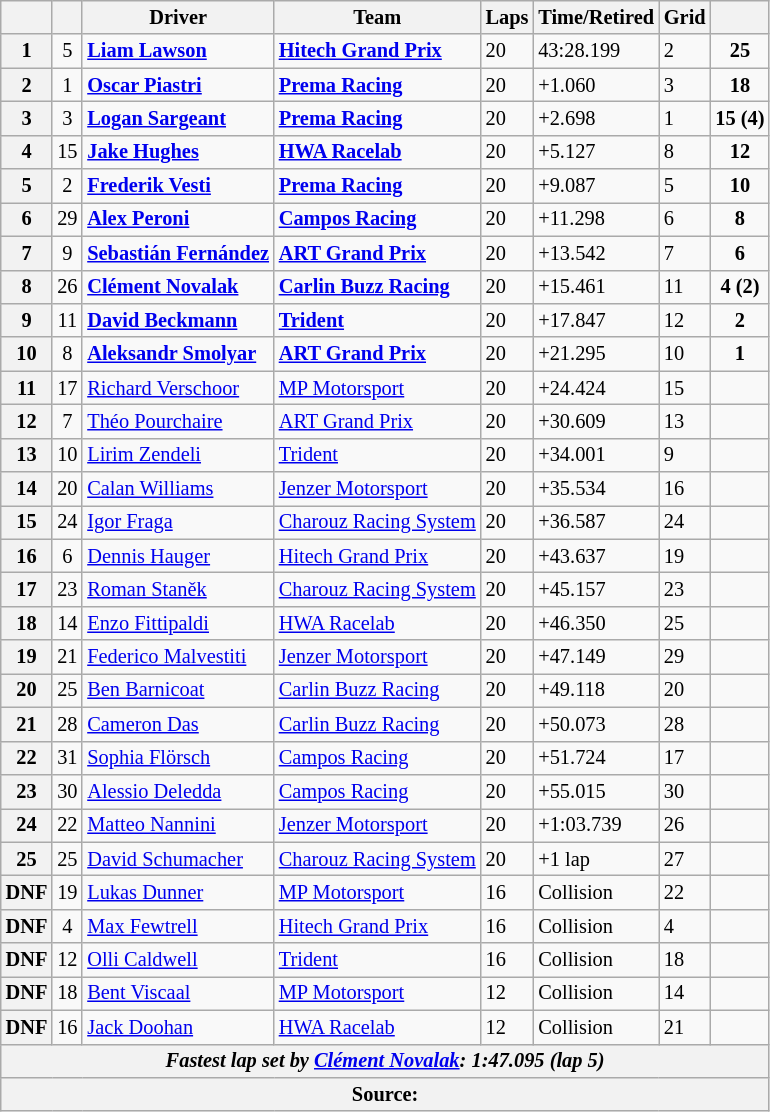<table class="wikitable" style="font-size:85%">
<tr>
<th></th>
<th></th>
<th>Driver</th>
<th>Team</th>
<th>Laps</th>
<th>Time/Retired</th>
<th>Grid</th>
<th></th>
</tr>
<tr>
<th>1</th>
<td align="center">5</td>
<td><strong> <a href='#'>Liam Lawson</a></strong></td>
<td><strong><a href='#'>Hitech Grand Prix</a></strong></td>
<td>20</td>
<td>43:28.199</td>
<td>2</td>
<td align="center"><strong>25</strong></td>
</tr>
<tr>
<th>2</th>
<td align="center">1</td>
<td><strong> <a href='#'>Oscar Piastri</a></strong></td>
<td><strong><a href='#'>Prema Racing</a></strong></td>
<td>20</td>
<td>+1.060</td>
<td>3</td>
<td align="center"><strong>18</strong></td>
</tr>
<tr>
<th>3</th>
<td align="center">3</td>
<td><strong> <a href='#'>Logan Sargeant</a></strong></td>
<td><strong><a href='#'>Prema Racing</a></strong></td>
<td>20</td>
<td>+2.698</td>
<td>1</td>
<td align="center"><strong>15 (4)</strong></td>
</tr>
<tr>
<th>4</th>
<td align="center">15</td>
<td><strong> <a href='#'>Jake Hughes</a></strong></td>
<td><a href='#'><strong>HWA Racelab</strong></a></td>
<td>20</td>
<td>+5.127</td>
<td>8</td>
<td align="center"><strong>12</strong></td>
</tr>
<tr>
<th>5</th>
<td align="center">2</td>
<td><strong> <a href='#'>Frederik Vesti</a></strong></td>
<td><strong><a href='#'>Prema Racing</a></strong></td>
<td>20</td>
<td>+9.087</td>
<td>5</td>
<td align="center"><strong>10</strong></td>
</tr>
<tr>
<th>6</th>
<td align="center">29</td>
<td><strong> <a href='#'>Alex Peroni</a></strong></td>
<td><strong><a href='#'>Campos Racing</a></strong></td>
<td>20</td>
<td>+11.298</td>
<td>6</td>
<td align="center"><strong>8</strong></td>
</tr>
<tr>
<th>7</th>
<td align="center">9</td>
<td><strong> <a href='#'>Sebastián Fernández</a></strong></td>
<td><strong><a href='#'>ART Grand Prix</a></strong></td>
<td>20</td>
<td>+13.542</td>
<td>7</td>
<td align="center"><strong>6</strong></td>
</tr>
<tr>
<th>8</th>
<td align="center">26</td>
<td><strong> <a href='#'>Clément Novalak</a></strong></td>
<td><a href='#'><strong>Carlin Buzz Racing</strong></a></td>
<td>20</td>
<td>+15.461</td>
<td>11</td>
<td align="center"><strong>4 (2)</strong></td>
</tr>
<tr>
<th>9</th>
<td align="center">11</td>
<td> <strong><a href='#'>David Beckmann</a></strong></td>
<td><strong><a href='#'>Trident</a></strong></td>
<td>20</td>
<td>+17.847</td>
<td>12</td>
<td align="center"><strong>2</strong></td>
</tr>
<tr>
<th>10</th>
<td align="center">8</td>
<td><strong> <a href='#'>Aleksandr Smolyar</a></strong></td>
<td><strong><a href='#'>ART Grand Prix</a></strong></td>
<td>20</td>
<td>+21.295</td>
<td>10</td>
<td align="center"><strong>1</strong></td>
</tr>
<tr>
<th>11</th>
<td align="center">17</td>
<td> <a href='#'>Richard Verschoor</a></td>
<td><a href='#'>MP Motorsport</a></td>
<td>20</td>
<td>+24.424</td>
<td>15</td>
<td align="center"></td>
</tr>
<tr>
<th>12</th>
<td align="center">7</td>
<td> <a href='#'>Théo Pourchaire</a></td>
<td><a href='#'>ART Grand Prix</a></td>
<td>20</td>
<td>+30.609</td>
<td>13</td>
<td align="center"></td>
</tr>
<tr>
<th>13</th>
<td align="center">10</td>
<td> <a href='#'>Lirim Zendeli</a></td>
<td><a href='#'>Trident</a></td>
<td>20</td>
<td>+34.001</td>
<td>9</td>
<td align="center"></td>
</tr>
<tr>
<th>14</th>
<td align="center">20</td>
<td> <a href='#'>Calan Williams</a></td>
<td><a href='#'>Jenzer Motorsport</a></td>
<td>20</td>
<td>+35.534</td>
<td>16</td>
<td align="center"></td>
</tr>
<tr>
<th>15</th>
<td align="center">24</td>
<td> <a href='#'>Igor Fraga</a></td>
<td><a href='#'>Charouz Racing System</a></td>
<td>20</td>
<td>+36.587</td>
<td>24</td>
<td></td>
</tr>
<tr>
<th>16</th>
<td align="center">6</td>
<td> <a href='#'>Dennis Hauger</a></td>
<td><a href='#'>Hitech Grand Prix</a></td>
<td>20</td>
<td>+43.637</td>
<td>19</td>
<td align="center"></td>
</tr>
<tr>
<th>17</th>
<td align="center">23</td>
<td> <a href='#'>Roman Staněk</a></td>
<td><a href='#'>Charouz Racing System</a></td>
<td>20</td>
<td>+45.157</td>
<td>23</td>
<td align="center"></td>
</tr>
<tr>
<th>18</th>
<td align="center">14</td>
<td> <a href='#'>Enzo Fittipaldi</a></td>
<td><a href='#'>HWA Racelab</a></td>
<td>20</td>
<td>+46.350</td>
<td>25</td>
<td align="center"></td>
</tr>
<tr>
<th>19</th>
<td align="center">21</td>
<td> <a href='#'>Federico Malvestiti</a></td>
<td><a href='#'>Jenzer Motorsport</a></td>
<td>20</td>
<td>+47.149</td>
<td>29</td>
<td align="center"></td>
</tr>
<tr>
<th>20</th>
<td align="center">25</td>
<td> <a href='#'>Ben Barnicoat</a></td>
<td><a href='#'>Carlin Buzz Racing</a></td>
<td>20</td>
<td>+49.118</td>
<td>20</td>
<td align="center"></td>
</tr>
<tr>
<th>21</th>
<td align="center">28</td>
<td> <a href='#'>Cameron Das</a></td>
<td><a href='#'>Carlin Buzz Racing</a></td>
<td>20</td>
<td>+50.073</td>
<td>28</td>
<td align="center"></td>
</tr>
<tr>
<th>22</th>
<td align="center">31</td>
<td> <a href='#'>Sophia Flörsch</a></td>
<td><a href='#'>Campos Racing</a></td>
<td>20</td>
<td>+51.724</td>
<td>17</td>
<td align="center"></td>
</tr>
<tr>
<th>23</th>
<td align="center">30</td>
<td> <a href='#'>Alessio Deledda</a></td>
<td><a href='#'>Campos Racing</a></td>
<td>20</td>
<td>+55.015</td>
<td>30</td>
<td align="center"></td>
</tr>
<tr>
<th>24</th>
<td align="center">22</td>
<td> <a href='#'>Matteo Nannini</a></td>
<td><a href='#'>Jenzer Motorsport</a></td>
<td>20</td>
<td>+1:03.739</td>
<td>26</td>
<td align="center"></td>
</tr>
<tr>
<th>25</th>
<td align="center">25</td>
<td> <a href='#'>David Schumacher</a></td>
<td><a href='#'>Charouz Racing System</a></td>
<td>20</td>
<td>+1 lap</td>
<td>27</td>
<td align="center"></td>
</tr>
<tr>
<th>DNF</th>
<td align="center">19</td>
<td> <a href='#'>Lukas Dunner</a></td>
<td><a href='#'>MP Motorsport</a></td>
<td>16</td>
<td>Collision</td>
<td>22</td>
<td align="center"></td>
</tr>
<tr>
<th>DNF</th>
<td align="center">4</td>
<td> <a href='#'>Max Fewtrell</a></td>
<td><a href='#'>Hitech Grand Prix</a></td>
<td>16</td>
<td>Collision</td>
<td>4</td>
<td></td>
</tr>
<tr>
<th>DNF</th>
<td align="center">12</td>
<td> <a href='#'>Olli Caldwell</a></td>
<td><a href='#'>Trident</a></td>
<td>16</td>
<td>Collision</td>
<td>18</td>
<td align="center"></td>
</tr>
<tr>
<th>DNF</th>
<td align="center">18</td>
<td> <a href='#'>Bent Viscaal</a></td>
<td><a href='#'>MP Motorsport</a></td>
<td>12</td>
<td>Collision</td>
<td>14</td>
<td align="center"></td>
</tr>
<tr>
<th>DNF</th>
<td align="center">16</td>
<td> <a href='#'>Jack Doohan</a></td>
<td><a href='#'>HWA Racelab</a></td>
<td>12</td>
<td>Collision</td>
<td>21</td>
<td align="center"></td>
</tr>
<tr>
<th colspan="8" align="center"><em>Fastest lap set by  <a href='#'>Clément Novalak</a>: 1:47.095 (lap 5)</em></th>
</tr>
<tr>
<th colspan="8">Source:</th>
</tr>
</table>
